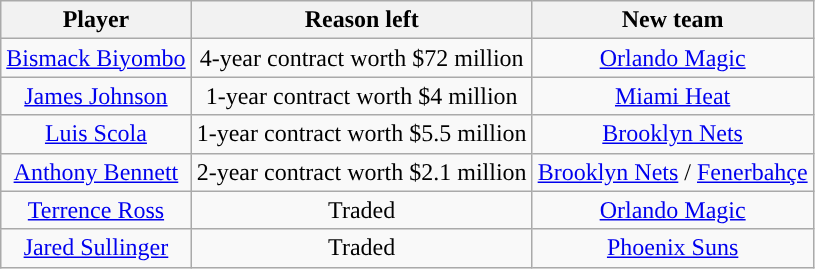<table class="wikitable sortable sortable" style="text-align: center">
<tr>
<th>Player</th>
<th>Reason left</th>
<th>New team</th>
</tr>
<tr style="text-align: center">
<td><a href='#'>Bismack Biyombo</a></td>
<td>4-year contract worth $72 million</td>
<td><a href='#'>Orlando Magic</a></td>
</tr>
<tr style="text-align: center">
<td><a href='#'>James Johnson</a></td>
<td>1-year contract worth $4 million</td>
<td><a href='#'>Miami Heat</a></td>
</tr>
<tr style="text-align: center">
<td><a href='#'>Luis Scola</a></td>
<td>1-year contract worth $5.5 million</td>
<td><a href='#'>Brooklyn Nets</a></td>
</tr>
<tr style="text-align: center">
<td><a href='#'>Anthony Bennett</a></td>
<td>2-year contract worth $2.1 million</td>
<td><a href='#'>Brooklyn Nets</a> /  <a href='#'><span>Fenerbahçe</span></a></td>
</tr>
<tr style="text-align: center">
<td><a href='#'>Terrence Ross</a></td>
<td>Traded</td>
<td><a href='#'>Orlando Magic</a></td>
</tr>
<tr style="text-align: center">
<td><a href='#'>Jared Sullinger</a></td>
<td>Traded</td>
<td><a href='#'>Phoenix Suns</a></td>
</tr>
</table>
